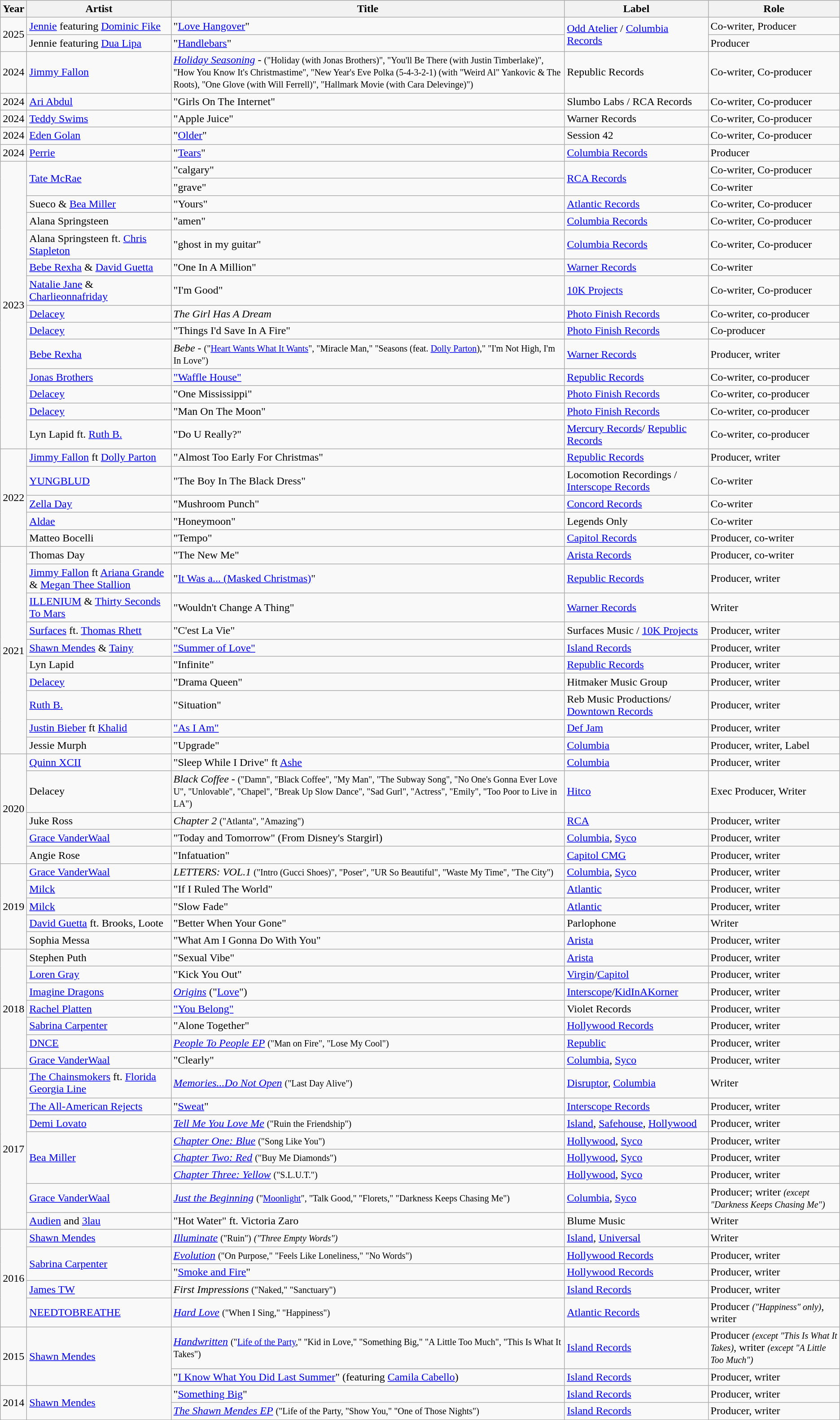<table class="wikitable sortable">
<tr>
<th>Year</th>
<th>Artist</th>
<th>Title</th>
<th>Label</th>
<th>Role</th>
</tr>
<tr>
<td rowspan="2">2025</td>
<td><a href='#'>Jennie</a> featuring <a href='#'>Dominic Fike</a></td>
<td>"<a href='#'>Love Hangover</a>"</td>
<td rowspan="2"><a href='#'>Odd Atelier</a> / <a href='#'>Columbia Records</a></td>
<td>Co-writer, Producer</td>
</tr>
<tr>
<td>Jennie featuring <a href='#'>Dua Lipa</a></td>
<td>"<a href='#'>Handlebars</a>"</td>
<td>Producer</td>
</tr>
<tr>
<td>2024</td>
<td><a href='#'>Jimmy Fallon</a></td>
<td><em><a href='#'>Holiday Seasoning</a></em> - <small>("Holiday (with Jonas Brothers)", "You'll Be There (with Justin Timberlake)", "How You Know It's Christmastime", "New Year's Eve Polka (5-4-3-2-1) (with "Weird Al" Yankovic & The Roots), "One Glove (with Will Ferrell)", "Hallmark Movie (with Cara Delevinge)")</small></td>
<td>Republic Records</td>
<td>Co-writer, Co-producer</td>
</tr>
<tr>
<td>2024</td>
<td><a href='#'>Ari Abdul</a></td>
<td>"Girls On The Internet"</td>
<td>Slumbo Labs / RCA Records</td>
<td>Co-writer, Co-producer</td>
</tr>
<tr>
<td>2024</td>
<td><a href='#'>Teddy Swims</a></td>
<td>"Apple Juice"</td>
<td>Warner Records</td>
<td>Co-writer, Co-producer</td>
</tr>
<tr>
<td>2024</td>
<td><a href='#'>Eden Golan</a></td>
<td>"<a href='#'>Older</a>"</td>
<td>Session 42</td>
<td>Co-writer, Co-producer</td>
</tr>
<tr>
<td rowspan="1">2024</td>
<td><a href='#'>Perrie</a></td>
<td>"<a href='#'>Tears</a>"</td>
<td><a href='#'>Columbia Records</a></td>
<td>Producer</td>
</tr>
<tr>
<td rowspan="14">2023</td>
<td rowspan="2"><a href='#'>Tate McRae</a></td>
<td>"calgary"</td>
<td rowspan="2"><a href='#'>RCA Records</a></td>
<td>Co-writer, Co-producer</td>
</tr>
<tr>
<td>"grave"</td>
<td>Co-writer</td>
</tr>
<tr>
<td>Sueco & <a href='#'>Bea Miller</a></td>
<td>"Yours"</td>
<td><a href='#'>Atlantic Records</a></td>
<td>Co-writer, Co-producer</td>
</tr>
<tr>
<td>Alana Springsteen</td>
<td>"amen"</td>
<td><a href='#'>Columbia Records</a></td>
<td>Co-writer, Co-producer</td>
</tr>
<tr>
<td>Alana Springsteen ft. <a href='#'>Chris Stapleton</a></td>
<td>"ghost in my guitar"</td>
<td><a href='#'>Columbia Records</a></td>
<td>Co-writer, Co-producer</td>
</tr>
<tr>
<td><a href='#'>Bebe Rexha</a> & <a href='#'>David Guetta</a></td>
<td>"One In A Million"</td>
<td><a href='#'>Warner Records</a></td>
<td>Co-writer</td>
</tr>
<tr>
<td><a href='#'>Natalie Jane</a> & <a href='#'>Charlieonnafriday</a></td>
<td>"I'm Good"</td>
<td><a href='#'>10K Projects</a></td>
<td>Co-writer, Co-producer</td>
</tr>
<tr>
<td><a href='#'>Delacey</a></td>
<td><em>The Girl Has A Dream</em></td>
<td><a href='#'>Photo Finish Records</a></td>
<td>Co-writer, co-producer</td>
</tr>
<tr>
<td><a href='#'>Delacey</a></td>
<td>"Things I'd Save In A Fire"</td>
<td><a href='#'>Photo Finish Records</a></td>
<td>Co-producer</td>
</tr>
<tr>
<td><a href='#'>Bebe Rexha</a></td>
<td><em>Bebe -</em> <small>("<a href='#'>Heart Wants What It Wants</a>", "Miracle Man," "Seasons (feat. <a href='#'>Dolly Parton</a>)," "I'm Not High, I'm In Love")</small></td>
<td><a href='#'>Warner Records</a></td>
<td>Producer, writer</td>
</tr>
<tr>
<td><a href='#'>Jonas Brothers</a></td>
<td><a href='#'>"Waffle House"</a></td>
<td><a href='#'>Republic Records</a></td>
<td>Co-writer, co-producer</td>
</tr>
<tr>
<td><a href='#'>Delacey</a></td>
<td>"One Mississippi"</td>
<td><a href='#'>Photo Finish Records</a></td>
<td>Co-writer, co-producer</td>
</tr>
<tr>
<td><a href='#'>Delacey</a></td>
<td>"Man On The Moon"</td>
<td><a href='#'>Photo Finish Records</a></td>
<td>Co-writer, co-producer</td>
</tr>
<tr>
<td>Lyn Lapid ft. <a href='#'>Ruth B.</a></td>
<td>"Do U Really?"</td>
<td><a href='#'>Mercury Records</a>/ <a href='#'>Republic Records</a></td>
<td>Co-writer, co-producer</td>
</tr>
<tr>
<td rowspan="5">2022</td>
<td><a href='#'>Jimmy Fallon</a> ft <a href='#'>Dolly Parton</a></td>
<td>"Almost Too Early For Christmas"</td>
<td><a href='#'>Republic Records</a></td>
<td>Producer, writer</td>
</tr>
<tr>
<td><a href='#'>YUNGBLUD</a></td>
<td>"The Boy In The Black Dress"</td>
<td>Locomotion Recordings / <a href='#'>Interscope Records</a></td>
<td>Co-writer</td>
</tr>
<tr>
<td><a href='#'>Zella Day</a></td>
<td>"Mushroom Punch"</td>
<td><a href='#'>Concord Records</a></td>
<td>Co-writer</td>
</tr>
<tr>
<td><a href='#'>Aldae</a></td>
<td>"Honeymoon"</td>
<td>Legends Only</td>
<td>Co-writer</td>
</tr>
<tr>
<td>Matteo Bocelli</td>
<td>"Tempo"</td>
<td><a href='#'>Capitol Records</a></td>
<td>Producer, co-writer</td>
</tr>
<tr>
<td rowspan="10">2021</td>
<td>Thomas Day</td>
<td>"The New Me"</td>
<td><a href='#'>Arista Records</a></td>
<td>Producer, co-writer</td>
</tr>
<tr>
<td><a href='#'>Jimmy Fallon</a> ft <a href='#'>Ariana Grande</a> & <a href='#'>Megan Thee Stallion</a></td>
<td>"<a href='#'>It Was a... (Masked Christmas)</a>"</td>
<td><a href='#'>Republic Records</a></td>
<td>Producer, writer</td>
</tr>
<tr>
<td><a href='#'>ILLENIUM</a> & <a href='#'>Thirty Seconds To Mars</a></td>
<td>"Wouldn't Change A Thing"</td>
<td><a href='#'>Warner Records</a></td>
<td>Writer</td>
</tr>
<tr>
<td><a href='#'>Surfaces</a> ft. <a href='#'>Thomas Rhett</a></td>
<td>"C'est La Vie"</td>
<td>Surfaces Music / <a href='#'>10K Projects</a></td>
<td>Producer, writer</td>
</tr>
<tr>
<td><a href='#'>Shawn Mendes</a> & <a href='#'>Tainy</a></td>
<td><a href='#'>"Summer of Love"</a></td>
<td><a href='#'>Island Records</a></td>
<td>Producer, writer</td>
</tr>
<tr>
<td>Lyn Lapid</td>
<td>"Infinite"</td>
<td><a href='#'>Republic Records</a></td>
<td>Producer, writer</td>
</tr>
<tr>
<td><a href='#'>Delacey</a></td>
<td>"Drama Queen"</td>
<td>Hitmaker Music Group</td>
<td>Producer, writer</td>
</tr>
<tr>
<td><a href='#'>Ruth B.</a></td>
<td>"Situation"</td>
<td>Reb Music Productions/<br><a href='#'>Downtown Records</a></td>
<td>Producer, writer</td>
</tr>
<tr>
<td><a href='#'>Justin Bieber</a> ft <a href='#'>Khalid</a></td>
<td><a href='#'>"As I Am"</a></td>
<td><a href='#'>Def Jam</a></td>
<td>Producer, writer</td>
</tr>
<tr>
<td>Jessie Murph</td>
<td>"Upgrade"</td>
<td><a href='#'>Columbia</a></td>
<td>Producer, writer, Label</td>
</tr>
<tr>
<td rowspan="5">2020</td>
<td><a href='#'>Quinn XCII</a></td>
<td>"Sleep While I Drive" ft <a href='#'>Ashe</a></td>
<td><a href='#'>Columbia</a></td>
<td>Producer, writer</td>
</tr>
<tr>
<td>Delacey</td>
<td><em>Black Coffee</em> - <small>("Damn", "Black Coffee", "My Man", "The Subway Song", "No One's Gonna Ever Love U", "Unlovable", "Chapel", "Break Up Slow Dance", "Sad Gurl", "Actress", "Emily", "Too Poor to Live in LA")</small></td>
<td><a href='#'>Hitco</a></td>
<td>Exec Producer, Writer</td>
</tr>
<tr>
<td>Juke Ross</td>
<td><em>Chapter 2</em> <small>("Atlanta", "Amazing")</small></td>
<td><a href='#'>RCA</a></td>
<td>Producer, writer</td>
</tr>
<tr>
<td><a href='#'>Grace VanderWaal</a></td>
<td>"Today and Tomorrow" (From Disney's Stargirl)</td>
<td><a href='#'>Columbia</a>, <a href='#'>Syco</a></td>
<td>Producer, writer</td>
</tr>
<tr>
<td>Angie Rose</td>
<td>"Infatuation"</td>
<td><a href='#'>Capitol CMG</a></td>
<td>Producer, writer</td>
</tr>
<tr>
<td rowspan="5">2019</td>
<td><a href='#'>Grace VanderWaal</a></td>
<td><em>LETTERS: VOL.1</em> <small>("Intro (Gucci Shoes)", "Poser", "UR So Beautiful", "Waste My Time", "The City")</small></td>
<td><a href='#'>Columbia</a>, <a href='#'>Syco</a></td>
<td>Producer, writer</td>
</tr>
<tr>
<td><a href='#'>Milck</a></td>
<td>"If I Ruled The World"</td>
<td><a href='#'>Atlantic</a></td>
<td>Producer, writer</td>
</tr>
<tr>
<td><a href='#'>Milck</a></td>
<td>"Slow Fade"</td>
<td><a href='#'>Atlantic</a></td>
<td>Producer, writer</td>
</tr>
<tr>
<td><a href='#'>David Guetta</a> ft. Brooks, Loote</td>
<td>"Better When Your Gone"</td>
<td>Parlophone</td>
<td>Writer</td>
</tr>
<tr>
<td>Sophia Messa</td>
<td>"What Am I Gonna Do With You"</td>
<td><a href='#'>Arista</a></td>
<td>Producer, writer</td>
</tr>
<tr>
<td rowspan="7">2018</td>
<td>Stephen Puth</td>
<td>"Sexual Vibe"</td>
<td><a href='#'>Arista</a></td>
<td>Producer, writer</td>
</tr>
<tr>
<td><a href='#'>Loren Gray</a></td>
<td>"Kick You Out"</td>
<td><a href='#'>Virgin</a>/<a href='#'>Capitol</a></td>
<td>Producer, writer</td>
</tr>
<tr>
<td><a href='#'>Imagine Dragons</a></td>
<td><a href='#'><em>Origins</em></a> ("<a href='#'>Love</a>")</td>
<td><a href='#'>Interscope</a>/<a href='#'>KidInAKorner</a></td>
<td>Producer, writer</td>
</tr>
<tr>
<td><a href='#'>Rachel Platten</a></td>
<td><a href='#'>"You Belong"</a></td>
<td>Violet Records</td>
<td>Producer, writer</td>
</tr>
<tr>
<td><a href='#'>Sabrina Carpenter</a></td>
<td>"Alone Together"</td>
<td><a href='#'>Hollywood Records</a></td>
<td>Producer, writer</td>
</tr>
<tr>
<td><a href='#'>DNCE</a></td>
<td><a href='#'><em>People To People EP</em></a> <small>("Man on Fire", "Lose My Cool")</small></td>
<td><a href='#'>Republic</a></td>
<td>Producer, writer</td>
</tr>
<tr>
<td><a href='#'>Grace VanderWaal</a></td>
<td>"Clearly"</td>
<td><a href='#'>Columbia</a>, <a href='#'>Syco</a></td>
<td>Producer, writer</td>
</tr>
<tr>
<td rowspan="8">2017</td>
<td><a href='#'>The Chainsmokers</a> ft. <a href='#'>Florida Georgia Line</a></td>
<td><em><a href='#'>Memories...Do Not Open</a></em> <small>("Last Day Alive")</small></td>
<td><a href='#'>Disruptor</a>, <a href='#'>Columbia</a></td>
<td>Writer</td>
</tr>
<tr>
<td><a href='#'>The All-American Rejects</a></td>
<td>"<a href='#'>Sweat</a>"</td>
<td><a href='#'>Interscope Records</a></td>
<td>Producer, writer</td>
</tr>
<tr>
<td><a href='#'>Demi Lovato</a></td>
<td><em><a href='#'>Tell Me You Love Me</a></em> <small>("Ruin the Friendship")</small></td>
<td><a href='#'>Island</a>, <a href='#'>Safehouse</a>, <a href='#'>Hollywood</a></td>
<td>Producer, writer</td>
</tr>
<tr>
<td rowspan="3"><a href='#'>Bea Miller</a></td>
<td><em><a href='#'>Chapter One: Blue</a></em> <small>("Song Like You")</small></td>
<td><a href='#'>Hollywood</a>, <a href='#'>Syco</a></td>
<td>Producer, writer</td>
</tr>
<tr>
<td><em><a href='#'>Chapter Two: Red</a></em> <small>("Buy Me Diamonds")</small></td>
<td><a href='#'>Hollywood</a>, <a href='#'>Syco</a></td>
<td>Producer, writer</td>
</tr>
<tr>
<td><em><a href='#'>Chapter Three: Yellow</a></em> <small>("S.L.U.T.")</small></td>
<td><a href='#'>Hollywood</a>, <a href='#'>Syco</a></td>
<td>Producer, writer</td>
</tr>
<tr>
<td><a href='#'>Grace VanderWaal</a></td>
<td><em><a href='#'>Just the Beginning</a></em> <small>("<a href='#'>Moonlight</a>", "Talk Good," "Florets," "Darkness Keeps Chasing Me")</small></td>
<td><a href='#'>Columbia</a>, <a href='#'>Syco</a></td>
<td>Producer; writer <small><em>(except "Darkness Keeps Chasing Me")</em></small></td>
</tr>
<tr>
<td><a href='#'>Audien</a> and <a href='#'>3lau</a></td>
<td>"Hot Water" ft. Victoria Zaro</td>
<td>Blume Music</td>
<td>Writer</td>
</tr>
<tr>
<td rowspan="5">2016</td>
<td><a href='#'>Shawn Mendes</a></td>
<td><em><a href='#'>Illuminate</a></em> <small>("Ruin")</small> <em><small>("Three Empty Words")</small></em></td>
<td><a href='#'>Island</a>, <a href='#'>Universal</a></td>
<td>Writer</td>
</tr>
<tr>
<td rowspan="2"><a href='#'>Sabrina Carpenter</a></td>
<td><em><a href='#'>Evolution</a></em> <small>("On Purpose," "Feels Like Loneliness," "No Words")</small></td>
<td><a href='#'>Hollywood Records</a></td>
<td>Producer, writer</td>
</tr>
<tr>
<td>"<a href='#'>Smoke and Fire</a>"</td>
<td><a href='#'>Hollywood Records</a></td>
<td>Producer, writer</td>
</tr>
<tr>
<td><a href='#'>James TW</a></td>
<td><em>First Impressions</em> <small>("Naked," "Sanctuary")</small></td>
<td><a href='#'>Island Records</a></td>
<td>Producer, writer</td>
</tr>
<tr>
<td><a href='#'>NEEDTOBREATHE</a></td>
<td><em><a href='#'>Hard Love</a></em> <small>("When I Sing," "Happiness")</small></td>
<td><a href='#'>Atlantic Records</a></td>
<td>Producer <small><em>("Happiness" only)</em></small>, writer</td>
</tr>
<tr>
<td rowspan="2">2015</td>
<td rowspan="2"><a href='#'>Shawn Mendes</a></td>
<td><em><a href='#'>Handwritten</a></em> <small>("<a href='#'>Life of the Party</a>," "Kid in Love," "Something Big," "A Little Too Much", "This Is What It Takes")</small></td>
<td><a href='#'>Island Records</a></td>
<td>Producer <small><em>(except "This Is What It Takes)</em></small>, writer <small><em>(except "A Little Too Much")</em></small></td>
</tr>
<tr>
<td>"<a href='#'>I Know What You Did Last Summer</a>" (featuring <a href='#'>Camila Cabello</a>)</td>
<td><a href='#'>Island Records</a></td>
<td>Producer, writer</td>
</tr>
<tr>
<td rowspan="2">2014</td>
<td rowspan="2"><a href='#'>Shawn Mendes</a></td>
<td>"<a href='#'>Something Big</a>"</td>
<td><a href='#'>Island Records</a></td>
<td>Producer, writer</td>
</tr>
<tr>
<td><em><a href='#'>The Shawn Mendes EP</a></em> <small>("Life of the Party, "Show You," "One of Those Nights")</small></td>
<td><a href='#'>Island Records</a></td>
<td>Producer, writer</td>
</tr>
</table>
